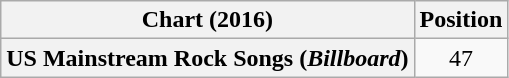<table class="wikitable plainrowheaders" style="text-align:center">
<tr>
<th scope="col">Chart (2016)</th>
<th scope="col">Position</th>
</tr>
<tr>
<th scope="row">US Mainstream Rock Songs (<em>Billboard</em>)</th>
<td>47</td>
</tr>
</table>
